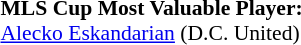<table width=100% style="font-size: 90%">
<tr>
<td><br><strong>MLS Cup Most Valuable Player:</strong>
<br>
 <a href='#'>Alecko Eskandarian</a> (D.C. United)</td>
</tr>
</table>
